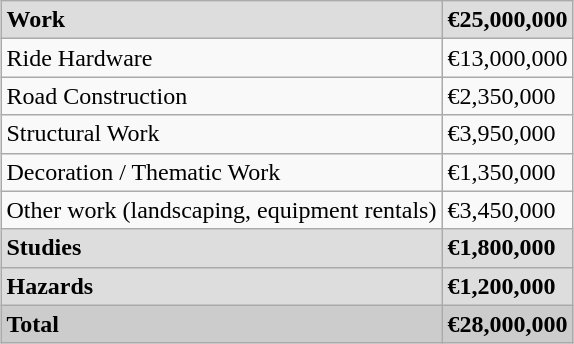<table class="wikitable" style="margin:auto; text-align:left">
<tr>
<td style="background:#dddddd;"><strong>Work</strong></td>
<td style="background:#dddddd;"><strong>€25,000,000</strong></td>
</tr>
<tr>
<td>Ride Hardware</td>
<td>€13,000,000</td>
</tr>
<tr>
<td>Road Construction</td>
<td>€2,350,000</td>
</tr>
<tr>
<td>Structural Work</td>
<td>€3,950,000</td>
</tr>
<tr>
<td>Decoration / Thematic Work</td>
<td>€1,350,000</td>
</tr>
<tr>
<td>Other work (landscaping, equipment rentals)</td>
<td>€3,450,000</td>
</tr>
<tr>
<td style="background:#dddddd;"><strong>Studies</strong></td>
<td style="background:#dddddd;"><strong>€1,800,000</strong></td>
</tr>
<tr>
<td style="background:#dddddd;"><strong>Hazards</strong></td>
<td style="background:#dddddd;"><strong>€1,200,000</strong></td>
</tr>
<tr>
<td style="background:#cccccc;"><strong>Total</strong></td>
<td style="background:#cccccc;"><strong>€28,000,000</strong></td>
</tr>
</table>
